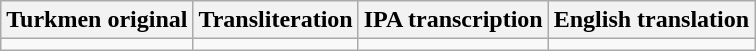<table class="wikitable">
<tr>
<th>Turkmen original</th>
<th>Transliteration</th>
<th>IPA transcription</th>
<th>English translation</th>
</tr>
<tr style="text-align:center;vertical-align:top;white-space:nowrap;">
<td></td>
<td></td>
<td></td>
<td></td>
</tr>
</table>
